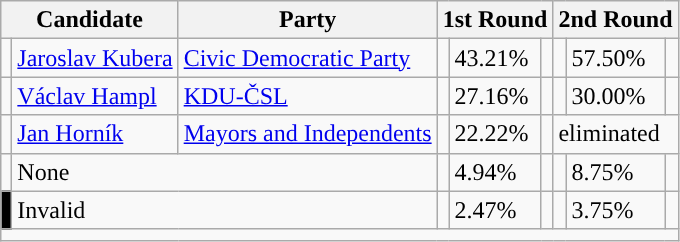<table class="wikitable">
<tr>
<th colspan=2>Candidate</th>
<th>Party</th>
<th colspan=3>1st Round</th>
<th colspan=3>2nd Round</th>
</tr>
<tr>
<td style="background:"></td>
<td><a href='#'>Jaroslav Kubera</a></td>
<td><a href='#'>Civic Democratic Party</a></td>
<td></td>
<td>43.21%</td>
<td></td>
<td></td>
<td>57.50%</td>
<td></td>
</tr>
<tr>
<td style="background:"></td>
<td><a href='#'>Václav Hampl</a></td>
<td><a href='#'>KDU-ČSL</a></td>
<td></td>
<td>27.16%</td>
<td></td>
<td></td>
<td>30.00%</td>
<td></td>
</tr>
<tr>
<td style="background:"></td>
<td><a href='#'>Jan Horník</a></td>
<td><a href='#'>Mayors and Independents</a></td>
<td></td>
<td>22.22%</td>
<td></td>
<td colspan="3">eliminated</td>
</tr>
<tr>
<td style="background:"></td>
<td colspan=2>None</td>
<td></td>
<td>4.94%</td>
<td></td>
<td></td>
<td>8.75%</td>
<td></td>
</tr>
<tr>
<td style="background:#000000;"></td>
<td colspan=2>Invalid</td>
<td></td>
<td>2.47%</td>
<td></td>
<td></td>
<td>3.75%</td>
<td></td>
</tr>
<tr>
<td colspan=9></td>
</tr>
</table>
